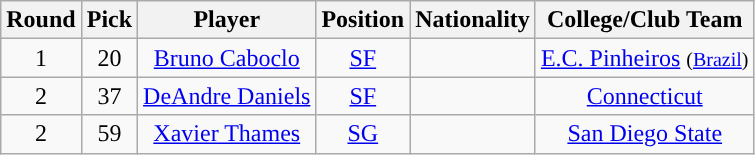<table class="wikitable sortable sortable">
<tr>
<th>Round</th>
<th>Pick</th>
<th>Player</th>
<th>Position</th>
<th>Nationality</th>
<th>College/Club Team</th>
</tr>
<tr style="text-align: center">
<td>1</td>
<td>20</td>
<td><a href='#'>Bruno Caboclo</a></td>
<td><a href='#'>SF</a></td>
<td></td>
<td><a href='#'>E.C. Pinheiros</a> <small>(<a href='#'>Brazil</a>)</small></td>
</tr>
<tr style="text-align: center">
<td>2</td>
<td>37</td>
<td><a href='#'>DeAndre Daniels</a></td>
<td><a href='#'>SF</a></td>
<td></td>
<td><a href='#'>Connecticut</a></td>
</tr>
<tr style="text-align: center">
<td>2</td>
<td>59</td>
<td><a href='#'>Xavier Thames</a></td>
<td><a href='#'>SG</a></td>
<td></td>
<td><a href='#'>San Diego State</a></td>
</tr>
</table>
